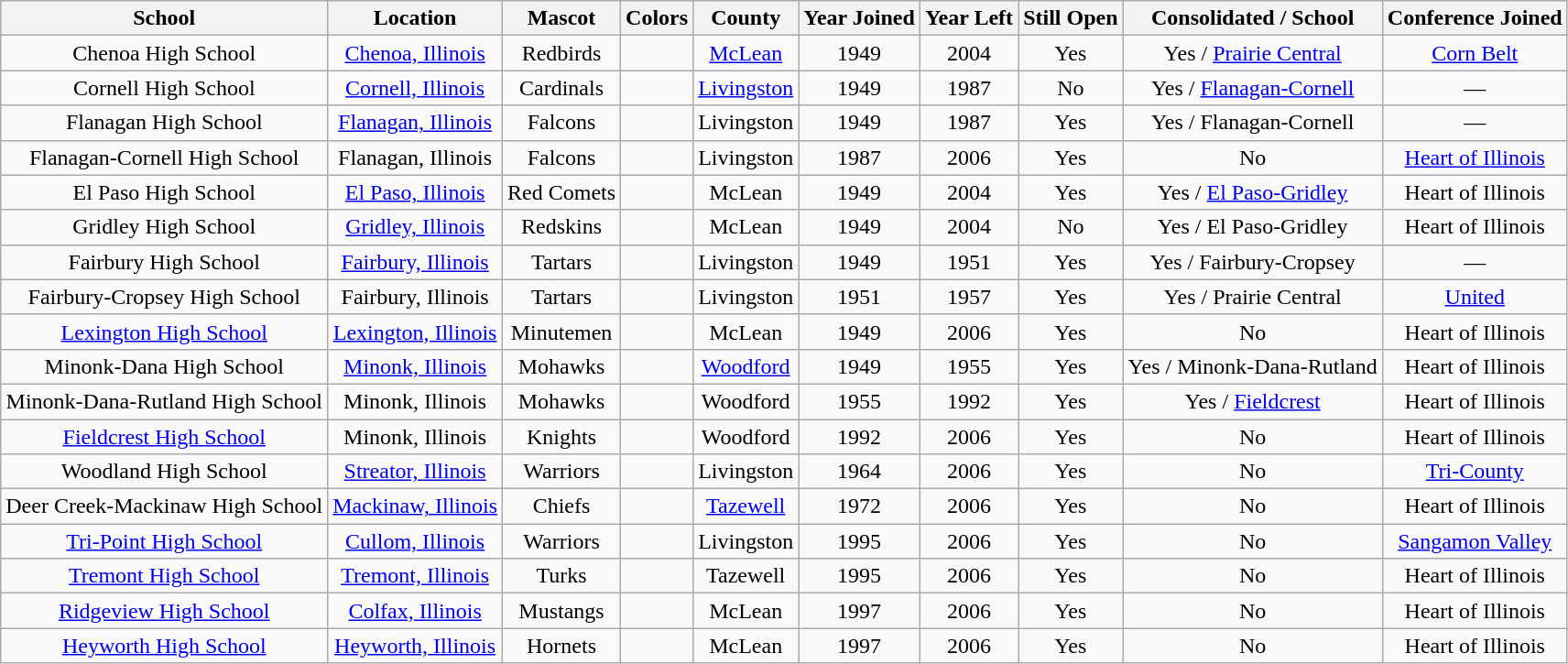<table class="wikitable sortable" style="text-align:center;">
<tr>
<th>School</th>
<th>Location</th>
<th>Mascot</th>
<th>Colors</th>
<th>County</th>
<th>Year Joined</th>
<th>Year Left</th>
<th>Still Open</th>
<th>Consolidated / School</th>
<th>Conference Joined</th>
</tr>
<tr>
<td>Chenoa High School</td>
<td><a href='#'>Chenoa, Illinois</a></td>
<td>Redbirds</td>
<td> </td>
<td><a href='#'>McLean</a></td>
<td>1949</td>
<td>2004</td>
<td>Yes</td>
<td>Yes / <a href='#'>Prairie Central</a></td>
<td><a href='#'>Corn Belt</a></td>
</tr>
<tr>
<td>Cornell High School</td>
<td><a href='#'>Cornell, Illinois</a></td>
<td>Cardinals</td>
<td> </td>
<td><a href='#'>Livingston</a></td>
<td>1949</td>
<td>1987</td>
<td>No</td>
<td>Yes / <a href='#'>Flanagan-Cornell</a></td>
<td>—</td>
</tr>
<tr>
<td>Flanagan High School</td>
<td><a href='#'>Flanagan, Illinois</a></td>
<td>Falcons</td>
<td> </td>
<td>Livingston</td>
<td>1949</td>
<td>1987</td>
<td>Yes</td>
<td>Yes / Flanagan-Cornell</td>
<td>—</td>
</tr>
<tr>
<td>Flanagan-Cornell High School</td>
<td>Flanagan, Illinois</td>
<td>Falcons</td>
<td> </td>
<td>Livingston</td>
<td>1987</td>
<td>2006</td>
<td>Yes</td>
<td>No</td>
<td><a href='#'>Heart of Illinois</a></td>
</tr>
<tr>
<td>El Paso High School</td>
<td><a href='#'>El Paso, Illinois</a></td>
<td>Red Comets</td>
<td> </td>
<td>McLean</td>
<td>1949</td>
<td>2004</td>
<td>Yes</td>
<td>Yes / <a href='#'>El Paso-Gridley</a></td>
<td>Heart of Illinois</td>
</tr>
<tr>
<td>Gridley High School</td>
<td><a href='#'>Gridley, Illinois</a></td>
<td>Redskins</td>
<td> </td>
<td>McLean</td>
<td>1949</td>
<td>2004</td>
<td>No</td>
<td>Yes / El Paso-Gridley</td>
<td>Heart of Illinois</td>
</tr>
<tr>
<td>Fairbury High School</td>
<td><a href='#'>Fairbury, Illinois</a></td>
<td>Tartars</td>
<td> </td>
<td>Livingston</td>
<td>1949</td>
<td>1951</td>
<td>Yes</td>
<td>Yes / Fairbury-Cropsey</td>
<td>—</td>
</tr>
<tr>
<td>Fairbury-Cropsey High School</td>
<td>Fairbury, Illinois</td>
<td>Tartars</td>
<td> </td>
<td>Livingston</td>
<td>1951</td>
<td>1957</td>
<td>Yes</td>
<td>Yes / Prairie Central</td>
<td><a href='#'>United</a></td>
</tr>
<tr>
<td><a href='#'>Lexington High School</a></td>
<td><a href='#'>Lexington, Illinois</a></td>
<td>Minutemen</td>
<td> </td>
<td>McLean</td>
<td>1949</td>
<td>2006</td>
<td>Yes</td>
<td>No</td>
<td>Heart of Illinois</td>
</tr>
<tr>
<td>Minonk-Dana High School</td>
<td><a href='#'>Minonk, Illinois</a></td>
<td>Mohawks</td>
<td> </td>
<td><a href='#'>Woodford</a></td>
<td>1949</td>
<td>1955</td>
<td>Yes</td>
<td>Yes / Minonk-Dana-Rutland</td>
<td>Heart of Illinois</td>
</tr>
<tr>
<td>Minonk-Dana-Rutland High School</td>
<td>Minonk, Illinois</td>
<td>Mohawks</td>
<td> </td>
<td>Woodford</td>
<td>1955</td>
<td>1992</td>
<td>Yes</td>
<td>Yes / <a href='#'>Fieldcrest</a></td>
<td>Heart of Illinois</td>
</tr>
<tr>
<td><a href='#'>Fieldcrest High School</a></td>
<td>Minonk, Illinois</td>
<td>Knights</td>
<td> </td>
<td>Woodford</td>
<td>1992</td>
<td>2006</td>
<td>Yes</td>
<td>No</td>
<td>Heart of Illinois</td>
</tr>
<tr>
<td>Woodland High School</td>
<td><a href='#'>Streator, Illinois</a></td>
<td>Warriors</td>
<td> </td>
<td>Livingston</td>
<td>1964</td>
<td>2006</td>
<td>Yes</td>
<td>No</td>
<td><a href='#'>Tri-County</a></td>
</tr>
<tr>
<td>Deer Creek-Mackinaw High School</td>
<td><a href='#'>Mackinaw, Illinois</a></td>
<td>Chiefs</td>
<td> </td>
<td><a href='#'>Tazewell</a></td>
<td>1972</td>
<td>2006</td>
<td>Yes</td>
<td>No</td>
<td>Heart of Illinois</td>
</tr>
<tr>
<td><a href='#'>Tri-Point High School</a></td>
<td><a href='#'>Cullom, Illinois</a></td>
<td>Warriors</td>
<td> </td>
<td>Livingston</td>
<td>1995</td>
<td>2006</td>
<td>Yes</td>
<td>No</td>
<td><a href='#'>Sangamon Valley</a></td>
</tr>
<tr>
<td><a href='#'>Tremont High School</a></td>
<td><a href='#'>Tremont, Illinois</a></td>
<td>Turks</td>
<td> </td>
<td>Tazewell</td>
<td>1995</td>
<td>2006</td>
<td>Yes</td>
<td>No</td>
<td>Heart of Illinois</td>
</tr>
<tr>
<td><a href='#'>Ridgeview High School</a></td>
<td><a href='#'>Colfax, Illinois</a></td>
<td>Mustangs</td>
<td> </td>
<td>McLean</td>
<td>1997</td>
<td>2006</td>
<td>Yes</td>
<td>No</td>
<td>Heart of Illinois</td>
</tr>
<tr>
<td><a href='#'>Heyworth High School</a></td>
<td><a href='#'>Heyworth, Illinois</a></td>
<td>Hornets</td>
<td> </td>
<td>McLean</td>
<td>1997</td>
<td>2006</td>
<td>Yes</td>
<td>No</td>
<td>Heart of Illinois</td>
</tr>
</table>
